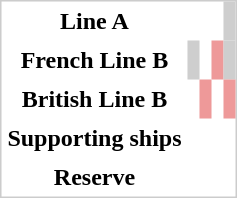<table align=right border=0 cellpadding=4 cellspacing=0 style="text-align:center;border:thin #cccccc solid">
<tr>
<th>Line A</th>
<td></td>
<td></td>
<td></td>
<td bgcolor=#cecece></td>
</tr>
<tr>
<th>French Line B</th>
<td bgcolor=#cecece></td>
<td></td>
<td bgcolor=#ee9999></td>
<td bgcolor=#cecece></td>
</tr>
<tr>
<th>British Line B</th>
<td></td>
<td bgcolor=#ee9999></td>
<td></td>
<td bgcolor=#ee9999></td>
</tr>
<tr>
<th>Supporting ships</th>
<td></td>
<td></td>
<td></td>
<td></td>
</tr>
<tr>
<th>Reserve</th>
<td></td>
<td></td>
<td></td>
<td></td>
</tr>
</table>
